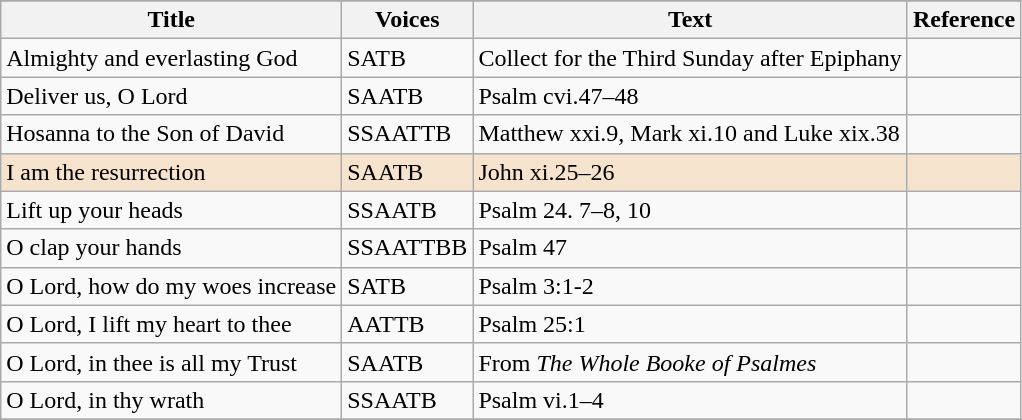<table class = "wikitable sortable">
<tr>
</tr>
<tr>
<th scope="col">Title</th>
<th scope="col">Voices</th>
<th scope="col">Text</th>
<th scope="col">Reference</th>
</tr>
<tr>
<td>Almighty and everlasting God</td>
<td>SATB</td>
<td>Collect for the Third Sunday after Epiphany</td>
<td> </td>
</tr>
<tr>
<td>Deliver us, O Lord</td>
<td>SAATB</td>
<td>Psalm cvi.47–48</td>
<td> </td>
</tr>
<tr>
<td>Hosanna to the Son of David</td>
<td>SSAATTB</td>
<td>Matthew xxi.9, Mark xi.10 and Luke xix.38</td>
<td> </td>
</tr>
<tr style="background: #F6E3CE;">
<td>I am the resurrection</td>
<td>SAATB</td>
<td>John xi.25–26</td>
<td></td>
</tr>
<tr>
<td>Lift up your heads</td>
<td>SSAATB</td>
<td>Psalm 24. 7–8, 10</td>
<td></td>
</tr>
<tr>
<td>O clap your hands</td>
<td>SSAATTBB</td>
<td>Psalm 47</td>
<td></td>
</tr>
<tr>
<td>O Lord, how do my woes increase</td>
<td>SATB</td>
<td>Psalm 3:1-2</td>
<td> </td>
</tr>
<tr>
<td>O Lord, I lift my heart to thee</td>
<td>AATTB</td>
<td>Psalm 25:1</td>
<td></td>
</tr>
<tr>
<td>O Lord, in thee is all my Trust</td>
<td>SAATB</td>
<td>From <em>The Whole Booke of Psalmes</em></td>
<td> </td>
</tr>
<tr>
<td>O Lord, in thy wrath</td>
<td>SSAATB</td>
<td>Psalm vi.1–4</td>
<td></td>
</tr>
<tr>
</tr>
</table>
